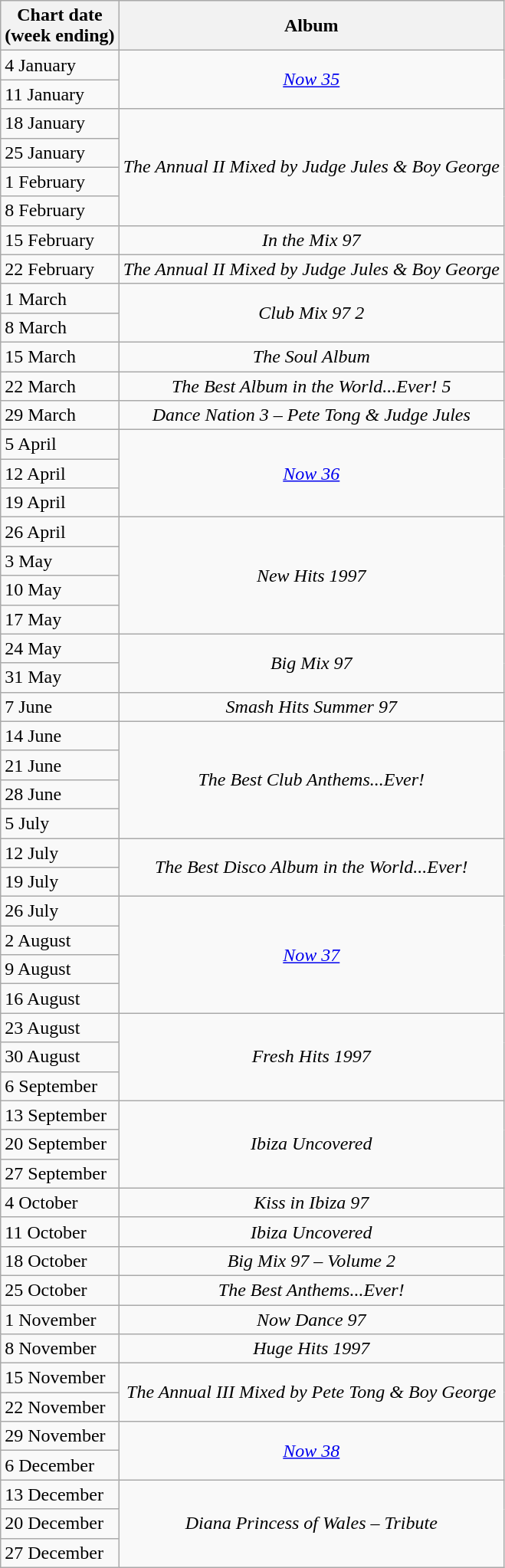<table class="wikitable">
<tr>
<th align="center">Chart date<br>(week ending)</th>
<th align="center">Album</th>
</tr>
<tr>
<td align="left">4 January</td>
<td align="center" rowspan="2"><em><a href='#'>Now 35</a></em></td>
</tr>
<tr>
<td align="left">11 January</td>
</tr>
<tr>
<td align="left">18 January</td>
<td align="center" rowspan="4"><em>The Annual II Mixed by Judge Jules & Boy George</em></td>
</tr>
<tr>
<td align="left">25 January</td>
</tr>
<tr>
<td align="left">1 February</td>
</tr>
<tr>
<td align="left">8 February</td>
</tr>
<tr>
<td align="left">15 February</td>
<td align="center"><em>In the Mix 97</em></td>
</tr>
<tr>
<td align="left">22 February</td>
<td align="center"><em>The Annual II Mixed by Judge Jules & Boy George</em></td>
</tr>
<tr>
<td align="left">1 March</td>
<td align="center" rowspan="2"><em>Club Mix 97 2</em></td>
</tr>
<tr>
<td align="left">8 March</td>
</tr>
<tr>
<td align="left">15 March</td>
<td align="center"><em>The Soul Album</em></td>
</tr>
<tr>
<td align="left">22 March</td>
<td align="center"><em>The Best Album in the World...Ever! 5</em></td>
</tr>
<tr>
<td align="left">29 March</td>
<td align="center"><em>Dance Nation 3 – Pete Tong & Judge Jules</em></td>
</tr>
<tr>
<td align="left">5 April</td>
<td align="center" rowspan="3"><em><a href='#'>Now 36</a></em></td>
</tr>
<tr>
<td align="left">12 April</td>
</tr>
<tr>
<td align="left">19 April</td>
</tr>
<tr>
<td align="left">26 April</td>
<td align="center" rowspan="4"><em>New Hits 1997</em></td>
</tr>
<tr>
<td align="left">3 May</td>
</tr>
<tr>
<td align="left">10 May</td>
</tr>
<tr>
<td align="left">17 May</td>
</tr>
<tr>
<td align="left">24 May</td>
<td align="center" rowspan="2"><em>Big Mix 97</em></td>
</tr>
<tr>
<td align="left">31 May</td>
</tr>
<tr>
<td align="left">7 June</td>
<td align="center"><em>Smash Hits Summer 97</em></td>
</tr>
<tr>
<td align="left">14 June</td>
<td align="center" rowspan="4"><em>The Best Club Anthems...Ever!</em></td>
</tr>
<tr>
<td align="left">21 June</td>
</tr>
<tr>
<td align="left">28 June</td>
</tr>
<tr>
<td align="left">5 July</td>
</tr>
<tr>
<td align="left">12 July</td>
<td align="center" rowspan="2"><em>The Best Disco Album in the World...Ever!</em></td>
</tr>
<tr>
<td align="left">19 July</td>
</tr>
<tr>
<td align="left">26 July</td>
<td align="center" rowspan="4"><em><a href='#'>Now 37</a></em></td>
</tr>
<tr>
<td align="left">2 August</td>
</tr>
<tr>
<td align="left">9 August</td>
</tr>
<tr>
<td align="left">16 August</td>
</tr>
<tr>
<td align="left">23 August</td>
<td align="center" rowspan="3"><em>Fresh Hits 1997</em></td>
</tr>
<tr>
<td align="left">30 August</td>
</tr>
<tr>
<td align="left">6 September</td>
</tr>
<tr>
<td align="left">13 September</td>
<td align="center" rowspan="3"><em>Ibiza Uncovered</em></td>
</tr>
<tr>
<td align="left">20 September</td>
</tr>
<tr>
<td align="left">27 September</td>
</tr>
<tr>
<td align="left">4 October</td>
<td align="center"><em>Kiss in Ibiza 97</em></td>
</tr>
<tr>
<td align="left">11 October</td>
<td align="center"><em>Ibiza Uncovered</em></td>
</tr>
<tr>
<td align="left">18 October</td>
<td align="center"><em>Big Mix 97 – Volume 2</em></td>
</tr>
<tr>
<td align="left">25 October</td>
<td align="center"><em>The Best Anthems...Ever!</em></td>
</tr>
<tr>
<td align="left">1 November</td>
<td align="center"><em>Now Dance 97</em></td>
</tr>
<tr>
<td align="left">8 November</td>
<td align="center"><em>Huge Hits 1997</em></td>
</tr>
<tr>
<td align="left">15 November</td>
<td align="center" rowspan="2"><em>The Annual III Mixed by Pete Tong & Boy George</em></td>
</tr>
<tr>
<td align="left">22 November</td>
</tr>
<tr>
<td align="left">29 November</td>
<td align="center" rowspan="2"><em><a href='#'>Now 38</a></em></td>
</tr>
<tr>
<td align="left">6 December</td>
</tr>
<tr>
<td align="left">13 December</td>
<td align="center" rowspan="3"><em>Diana Princess of Wales – Tribute</em></td>
</tr>
<tr>
<td align="left">20 December</td>
</tr>
<tr>
<td align="left">27 December</td>
</tr>
</table>
